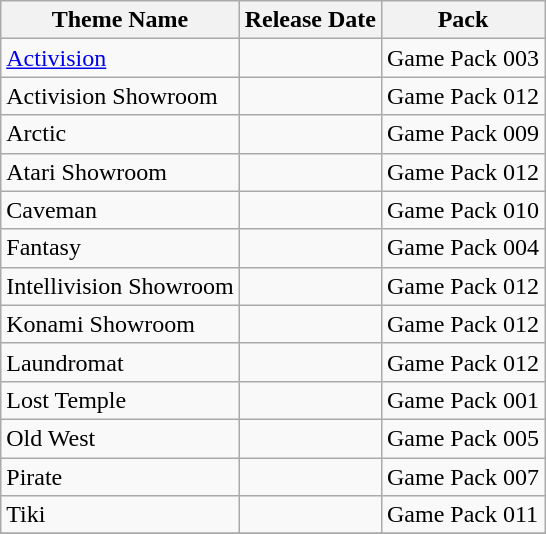<table class="wikitable sortable">
<tr>
<th>Theme Name</th>
<th>Release Date</th>
<th>Pack</th>
</tr>
<tr>
<td><a href='#'>Activision</a></td>
<td></td>
<td>Game Pack 003</td>
</tr>
<tr>
<td>Activision Showroom</td>
<td></td>
<td>Game Pack 012</td>
</tr>
<tr>
<td>Arctic</td>
<td></td>
<td>Game Pack 009</td>
</tr>
<tr>
<td>Atari Showroom</td>
<td></td>
<td>Game Pack 012</td>
</tr>
<tr>
<td>Caveman</td>
<td></td>
<td>Game Pack 010</td>
</tr>
<tr>
<td>Fantasy</td>
<td></td>
<td>Game Pack 004</td>
</tr>
<tr>
<td>Intellivision Showroom</td>
<td></td>
<td>Game Pack 012</td>
</tr>
<tr>
<td>Konami Showroom</td>
<td></td>
<td>Game Pack 012</td>
</tr>
<tr>
<td>Laundromat</td>
<td></td>
<td>Game Pack 012</td>
</tr>
<tr>
<td>Lost Temple</td>
<td></td>
<td>Game Pack 001</td>
</tr>
<tr>
<td>Old West</td>
<td></td>
<td>Game Pack 005</td>
</tr>
<tr>
<td>Pirate</td>
<td></td>
<td>Game Pack 007</td>
</tr>
<tr>
<td>Tiki</td>
<td></td>
<td>Game Pack 011</td>
</tr>
<tr>
</tr>
</table>
